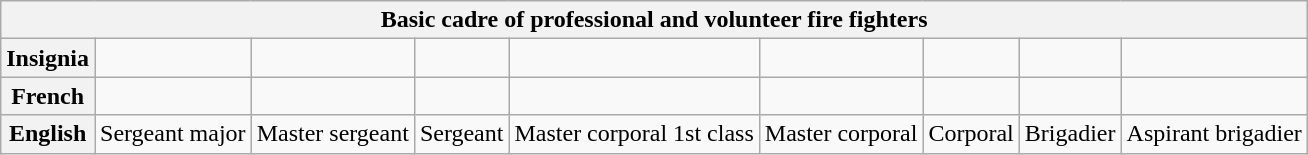<table class="wikitable">
<tr>
<th colspan="9">Basic cadre of professional and volunteer fire fighters<br></th>
</tr>
<tr style="text-align:center;">
<th>Insignia</th>
<td></td>
<td></td>
<td></td>
<td></td>
<td></td>
<td></td>
<td></td>
<td></td>
</tr>
<tr style="text-align:center;">
<th>French</th>
<td></td>
<td></td>
<td></td>
<td></td>
<td></td>
<td></td>
<td></td>
<td></td>
</tr>
<tr style="text-align:center;">
<th>English</th>
<td>Sergeant major</td>
<td>Master sergeant</td>
<td>Sergeant</td>
<td>Master corporal 1st class</td>
<td>Master corporal</td>
<td>Corporal</td>
<td>Brigadier</td>
<td>Aspirant brigadier</td>
</tr>
</table>
